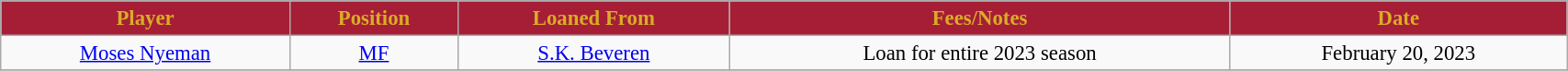<table class="wikitable sortable" style="width:90%; text-align:center; font-size:95%;">
<tr>
<th style="background:#A51E36; color:#DAAC27; text-align:center;"><strong>Player </strong></th>
<th style="background:#A51E36; color:#DAAC27; text-align:center;"><strong>Position </strong></th>
<th style="background:#A51E36; color:#DAAC27; text-align:center;"><strong>Loaned From</strong></th>
<th style="background:#A51E36; color:#DAAC27; text-align:center;"><strong>Fees/Notes </strong></th>
<th style="background:#A51E36; color:#DAAC27; text-align:center;"><strong>Date</strong></th>
</tr>
<tr>
<td> <a href='#'>Moses Nyeman</a></td>
<td><a href='#'>MF</a></td>
<td> <a href='#'>S.K. Beveren</a></td>
<td>Loan for entire 2023 season</td>
<td>February 20, 2023</td>
</tr>
<tr>
</tr>
</table>
